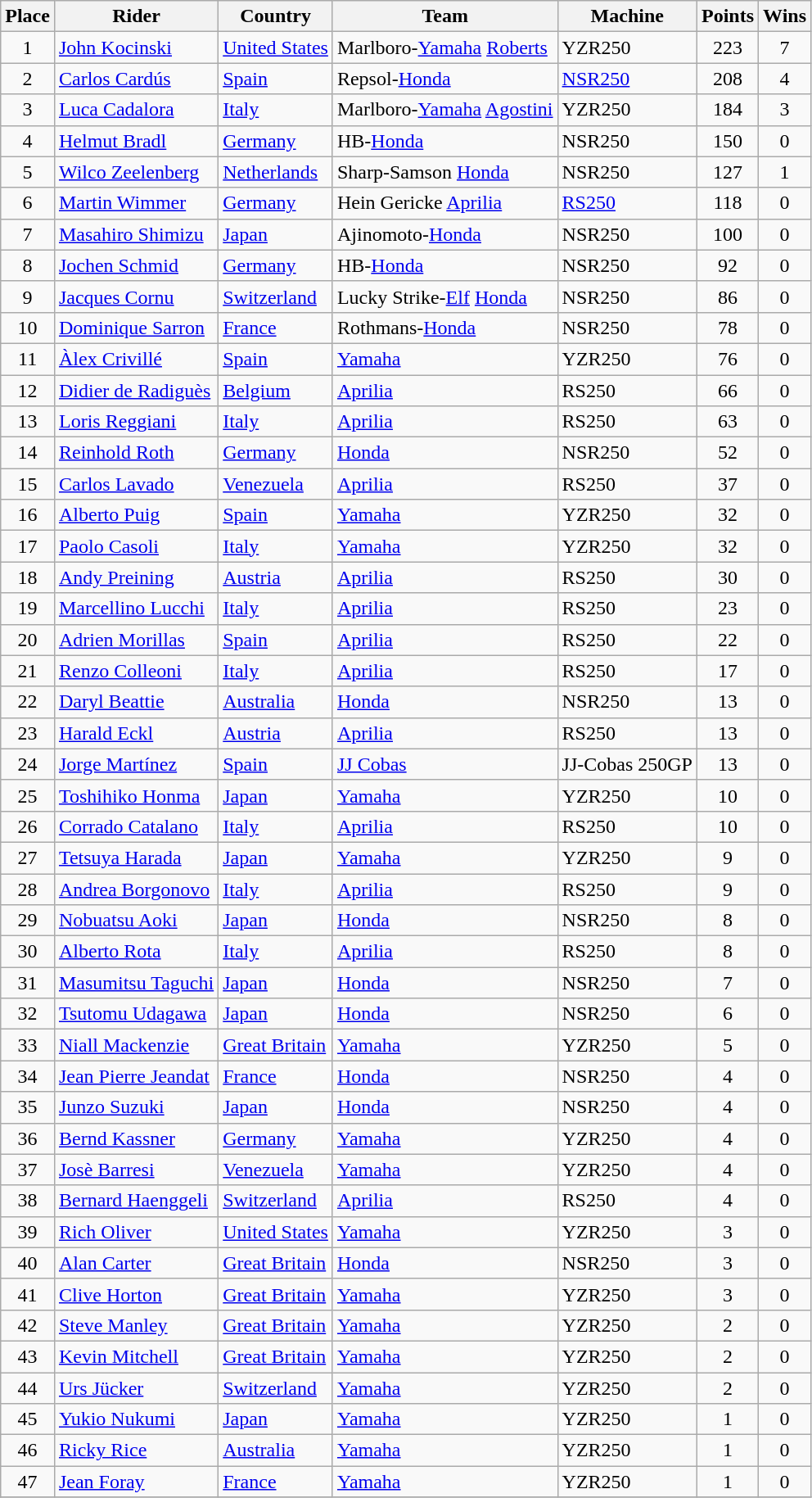<table class="wikitable">
<tr>
<th>Place</th>
<th>Rider</th>
<th>Country</th>
<th>Team</th>
<th>Machine</th>
<th>Points</th>
<th>Wins</th>
</tr>
<tr>
<td align="center">1</td>
<td> <a href='#'>John Kocinski</a></td>
<td><a href='#'>United States</a></td>
<td>Marlboro-<a href='#'>Yamaha</a> <a href='#'>Roberts</a></td>
<td>YZR250</td>
<td align="center">223</td>
<td align="center">7</td>
</tr>
<tr>
<td align="center">2</td>
<td> <a href='#'>Carlos Cardús</a></td>
<td><a href='#'>Spain</a></td>
<td>Repsol-<a href='#'>Honda</a></td>
<td><a href='#'>NSR250</a></td>
<td align="center">208</td>
<td align="center">4</td>
</tr>
<tr>
<td align="center">3</td>
<td> <a href='#'>Luca Cadalora</a></td>
<td><a href='#'>Italy</a></td>
<td>Marlboro-<a href='#'>Yamaha</a> <a href='#'>Agostini</a></td>
<td>YZR250</td>
<td align="center">184</td>
<td align="center">3</td>
</tr>
<tr>
<td align="center">4</td>
<td> <a href='#'>Helmut Bradl</a></td>
<td><a href='#'>Germany</a></td>
<td>HB-<a href='#'>Honda</a></td>
<td>NSR250</td>
<td align="center">150</td>
<td align="center">0</td>
</tr>
<tr>
<td align="center">5</td>
<td> <a href='#'>Wilco Zeelenberg</a></td>
<td><a href='#'>Netherlands</a></td>
<td>Sharp-Samson <a href='#'>Honda</a></td>
<td>NSR250</td>
<td align="center">127</td>
<td align="center">1</td>
</tr>
<tr>
<td align="center">6</td>
<td> <a href='#'>Martin Wimmer</a></td>
<td><a href='#'>Germany</a></td>
<td>Hein Gericke <a href='#'>Aprilia</a></td>
<td><a href='#'>RS250</a></td>
<td align="center">118</td>
<td align="center">0</td>
</tr>
<tr>
<td align="center">7</td>
<td> <a href='#'>Masahiro Shimizu</a></td>
<td><a href='#'>Japan</a></td>
<td>Ajinomoto-<a href='#'>Honda</a></td>
<td>NSR250</td>
<td align="center">100</td>
<td align="center">0</td>
</tr>
<tr>
<td align="center">8</td>
<td> <a href='#'>Jochen Schmid</a></td>
<td><a href='#'>Germany</a></td>
<td>HB-<a href='#'>Honda</a></td>
<td>NSR250</td>
<td align="center">92</td>
<td align="center">0</td>
</tr>
<tr>
<td align="center">9</td>
<td> <a href='#'>Jacques Cornu</a></td>
<td><a href='#'>Switzerland</a></td>
<td>Lucky Strike-<a href='#'>Elf</a> <a href='#'>Honda</a></td>
<td>NSR250</td>
<td align="center">86</td>
<td align="center">0</td>
</tr>
<tr>
<td align="center">10</td>
<td> <a href='#'>Dominique Sarron</a></td>
<td><a href='#'>France</a></td>
<td>Rothmans-<a href='#'>Honda</a></td>
<td>NSR250</td>
<td align="center">78</td>
<td align="center">0</td>
</tr>
<tr>
<td align="center">11</td>
<td> <a href='#'>Àlex Crivillé</a></td>
<td><a href='#'>Spain</a></td>
<td><a href='#'>Yamaha</a></td>
<td>YZR250</td>
<td align="center">76</td>
<td align="center">0</td>
</tr>
<tr>
<td align="center">12</td>
<td> <a href='#'>Didier de Radiguès</a></td>
<td><a href='#'>Belgium</a></td>
<td><a href='#'>Aprilia</a></td>
<td>RS250</td>
<td align="center">66</td>
<td align="center">0</td>
</tr>
<tr>
<td align="center">13</td>
<td> <a href='#'>Loris Reggiani</a></td>
<td><a href='#'>Italy</a></td>
<td><a href='#'>Aprilia</a></td>
<td>RS250</td>
<td align="center">63</td>
<td align="center">0</td>
</tr>
<tr>
<td align="center">14</td>
<td> <a href='#'>Reinhold Roth</a></td>
<td><a href='#'>Germany</a></td>
<td><a href='#'>Honda</a></td>
<td>NSR250</td>
<td align="center">52</td>
<td align="center">0</td>
</tr>
<tr>
<td align="center">15</td>
<td> <a href='#'>Carlos Lavado</a></td>
<td><a href='#'>Venezuela</a></td>
<td><a href='#'>Aprilia</a></td>
<td>RS250</td>
<td align="center">37</td>
<td align="center">0</td>
</tr>
<tr>
<td align="center">16</td>
<td> <a href='#'>Alberto Puig</a></td>
<td><a href='#'>Spain</a></td>
<td><a href='#'>Yamaha</a></td>
<td>YZR250</td>
<td align="center">32</td>
<td align="center">0</td>
</tr>
<tr>
<td align="center">17</td>
<td> <a href='#'>Paolo Casoli</a></td>
<td><a href='#'>Italy</a></td>
<td><a href='#'>Yamaha</a></td>
<td>YZR250</td>
<td align="center">32</td>
<td align="center">0</td>
</tr>
<tr>
<td align="center">18</td>
<td> <a href='#'>Andy Preining</a></td>
<td><a href='#'>Austria</a></td>
<td><a href='#'>Aprilia</a></td>
<td>RS250</td>
<td align="center">30</td>
<td align="center">0</td>
</tr>
<tr>
<td align="center">19</td>
<td> <a href='#'>Marcellino Lucchi</a></td>
<td><a href='#'>Italy</a></td>
<td><a href='#'>Aprilia</a></td>
<td>RS250</td>
<td align="center">23</td>
<td align="center">0</td>
</tr>
<tr>
<td align="center">20</td>
<td> <a href='#'>Adrien Morillas</a></td>
<td><a href='#'>Spain</a></td>
<td><a href='#'>Aprilia</a></td>
<td>RS250</td>
<td align="center">22</td>
<td align="center">0</td>
</tr>
<tr>
<td align="center">21</td>
<td> <a href='#'>Renzo Colleoni</a></td>
<td><a href='#'>Italy</a></td>
<td><a href='#'>Aprilia</a></td>
<td>RS250</td>
<td align="center">17</td>
<td align="center">0</td>
</tr>
<tr>
<td align="center">22</td>
<td> <a href='#'>Daryl Beattie</a></td>
<td><a href='#'>Australia</a></td>
<td><a href='#'>Honda</a></td>
<td>NSR250</td>
<td align="center">13</td>
<td align="center">0</td>
</tr>
<tr>
<td align="center">23</td>
<td> <a href='#'>Harald Eckl</a></td>
<td><a href='#'>Austria</a></td>
<td><a href='#'>Aprilia</a></td>
<td>RS250</td>
<td align="center">13</td>
<td align="center">0</td>
</tr>
<tr>
<td align="center">24</td>
<td> <a href='#'>Jorge Martínez</a></td>
<td><a href='#'>Spain</a></td>
<td><a href='#'>JJ Cobas</a></td>
<td>JJ-Cobas 250GP</td>
<td align="center">13</td>
<td align="center">0</td>
</tr>
<tr>
<td align="center">25</td>
<td> <a href='#'>Toshihiko Honma</a></td>
<td><a href='#'>Japan</a></td>
<td><a href='#'>Yamaha</a></td>
<td>YZR250</td>
<td align="center">10</td>
<td align="center">0</td>
</tr>
<tr>
<td align="center">26</td>
<td> <a href='#'>Corrado Catalano</a></td>
<td><a href='#'>Italy</a></td>
<td><a href='#'>Aprilia</a></td>
<td>RS250</td>
<td align="center">10</td>
<td align="center">0</td>
</tr>
<tr>
<td align="center">27</td>
<td><a href='#'>Tetsuya Harada</a></td>
<td><a href='#'>Japan</a></td>
<td><a href='#'>Yamaha</a></td>
<td>YZR250</td>
<td align="center">9</td>
<td align="center">0</td>
</tr>
<tr>
<td align="center">28</td>
<td> <a href='#'>Andrea Borgonovo</a></td>
<td><a href='#'>Italy</a></td>
<td><a href='#'>Aprilia</a></td>
<td>RS250</td>
<td align="center">9</td>
<td align="center">0</td>
</tr>
<tr>
<td align="center">29</td>
<td> <a href='#'>Nobuatsu Aoki</a></td>
<td><a href='#'>Japan</a></td>
<td><a href='#'>Honda</a></td>
<td>NSR250</td>
<td align="center">8</td>
<td align="center">0</td>
</tr>
<tr>
<td align="center">30</td>
<td> <a href='#'>Alberto Rota</a></td>
<td><a href='#'>Italy</a></td>
<td><a href='#'>Aprilia</a></td>
<td>RS250</td>
<td align="center">8</td>
<td align="center">0</td>
</tr>
<tr>
<td align="center">31</td>
<td> <a href='#'>Masumitsu Taguchi</a></td>
<td><a href='#'>Japan</a></td>
<td><a href='#'>Honda</a></td>
<td>NSR250</td>
<td align="center">7</td>
<td align="center">0</td>
</tr>
<tr>
<td align="center">32</td>
<td> <a href='#'>Tsutomu Udagawa</a></td>
<td><a href='#'>Japan</a></td>
<td><a href='#'>Honda</a></td>
<td>NSR250</td>
<td align="center">6</td>
<td align="center">0</td>
</tr>
<tr>
<td align="center">33</td>
<td> <a href='#'>Niall Mackenzie</a></td>
<td><a href='#'>Great Britain</a></td>
<td><a href='#'>Yamaha</a></td>
<td>YZR250</td>
<td align="center">5</td>
<td align="center">0</td>
</tr>
<tr>
<td align="center">34</td>
<td> <a href='#'>Jean Pierre Jeandat</a></td>
<td><a href='#'>France</a></td>
<td><a href='#'>Honda</a></td>
<td>NSR250</td>
<td align="center">4</td>
<td align="center">0</td>
</tr>
<tr>
<td align="center">35</td>
<td> <a href='#'>Junzo Suzuki</a></td>
<td><a href='#'>Japan</a></td>
<td><a href='#'>Honda</a></td>
<td>NSR250</td>
<td align="center">4</td>
<td align="center">0</td>
</tr>
<tr>
<td align="center">36</td>
<td> <a href='#'>Bernd Kassner</a></td>
<td><a href='#'>Germany</a></td>
<td><a href='#'>Yamaha</a></td>
<td>YZR250</td>
<td align="center">4</td>
<td align="center">0</td>
</tr>
<tr>
<td align="center">37</td>
<td> <a href='#'>Josè Barresi</a></td>
<td><a href='#'>Venezuela</a></td>
<td><a href='#'>Yamaha</a></td>
<td>YZR250</td>
<td align="center">4</td>
<td align="center">0</td>
</tr>
<tr>
<td align="center">38</td>
<td> <a href='#'>Bernard Haenggeli</a></td>
<td><a href='#'>Switzerland</a></td>
<td><a href='#'>Aprilia</a></td>
<td>RS250</td>
<td align="center">4</td>
<td align="center">0</td>
</tr>
<tr>
<td align="center">39</td>
<td> <a href='#'>Rich Oliver</a></td>
<td><a href='#'>United States</a></td>
<td><a href='#'>Yamaha</a></td>
<td>YZR250</td>
<td align="center">3</td>
<td align="center">0</td>
</tr>
<tr>
<td align="center">40</td>
<td> <a href='#'>Alan Carter</a></td>
<td><a href='#'>Great Britain</a></td>
<td><a href='#'>Honda</a></td>
<td>NSR250</td>
<td align="center">3</td>
<td align="center">0</td>
</tr>
<tr>
<td align="center">41</td>
<td> <a href='#'>Clive Horton</a></td>
<td><a href='#'>Great Britain</a></td>
<td><a href='#'>Yamaha</a></td>
<td>YZR250</td>
<td align="center">3</td>
<td align="center">0</td>
</tr>
<tr>
<td align="center">42</td>
<td> <a href='#'>Steve Manley</a></td>
<td><a href='#'>Great Britain</a></td>
<td><a href='#'>Yamaha</a></td>
<td>YZR250</td>
<td align="center">2</td>
<td align="center">0</td>
</tr>
<tr>
<td align="center">43</td>
<td> <a href='#'>Kevin Mitchell</a></td>
<td><a href='#'>Great Britain</a></td>
<td><a href='#'>Yamaha</a></td>
<td>YZR250</td>
<td align="center">2</td>
<td align="center">0</td>
</tr>
<tr>
<td align="center">44</td>
<td> <a href='#'>Urs Jücker</a></td>
<td><a href='#'>Switzerland</a></td>
<td><a href='#'>Yamaha</a></td>
<td>YZR250</td>
<td align="center">2</td>
<td align="center">0</td>
</tr>
<tr>
<td align="center">45</td>
<td> <a href='#'>Yukio Nukumi</a></td>
<td><a href='#'>Japan</a></td>
<td><a href='#'>Yamaha</a></td>
<td>YZR250</td>
<td align="center">1</td>
<td align="center">0</td>
</tr>
<tr>
<td align="center">46</td>
<td> <a href='#'>Ricky Rice</a></td>
<td><a href='#'>Australia</a></td>
<td><a href='#'>Yamaha</a></td>
<td>YZR250</td>
<td align="center">1</td>
<td align="center">0</td>
</tr>
<tr>
<td align="center">47</td>
<td> <a href='#'>Jean Foray</a></td>
<td><a href='#'>France</a></td>
<td><a href='#'>Yamaha</a></td>
<td>YZR250</td>
<td align="center">1</td>
<td align="center">0</td>
</tr>
<tr>
</tr>
</table>
